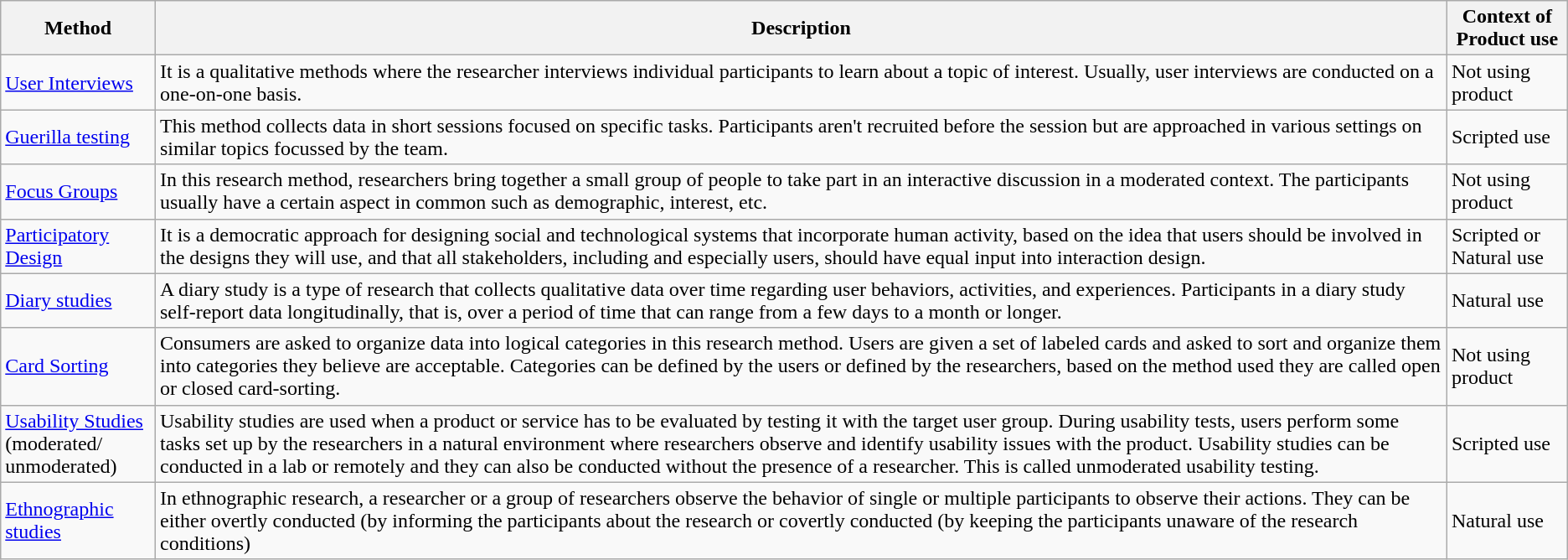<table class="wikitable sortable mw-collapsible">
<tr>
<th>Method</th>
<th>Description</th>
<th>Context of Product use</th>
</tr>
<tr>
<td><a href='#'>User Interviews</a></td>
<td>It is a qualitative methods where the researcher interviews individual participants to learn about a topic of interest. Usually, user interviews are conducted on a one-on-one basis.</td>
<td>Not using product</td>
</tr>
<tr>
<td><a href='#'>Guerilla testing</a></td>
<td>This method collects data in short sessions focused on specific tasks. Participants aren't recruited before the session but are approached in various settings on similar topics focussed by the team.</td>
<td>Scripted use</td>
</tr>
<tr>
<td><a href='#'>Focus Groups</a></td>
<td>In this research method, researchers bring together a small group of people to take part in an interactive discussion in a moderated context. The participants usually have a certain aspect in common such as demographic, interest, etc.</td>
<td>Not using product</td>
</tr>
<tr>
<td><a href='#'>Participatory Design</a></td>
<td>It is a democratic approach for designing social and technological systems that incorporate human activity, based on the idea that users should be involved in the designs they will use, and that all stakeholders, including and especially users, should have equal input into interaction design.</td>
<td>Scripted or Natural use</td>
</tr>
<tr>
<td><a href='#'>Diary studies</a></td>
<td>A diary study is a type of research that collects qualitative data over time regarding user behaviors, activities, and experiences. Participants in a diary study self-report data longitudinally, that is, over a period of time that can range from a few days to a month or longer.</td>
<td>Natural use</td>
</tr>
<tr>
<td><a href='#'>Card Sorting</a></td>
<td>Consumers are asked to organize data into logical categories in this research method. Users are given a set of labeled cards and asked to sort and organize them into categories they believe are acceptable. Categories can be defined by the users or defined by the researchers, based on the method used they are called open or closed card-sorting.</td>
<td>Not using product</td>
</tr>
<tr>
<td><a href='#'>Usability Studies</a><br>(moderated/ 
unmoderated)</td>
<td>Usability studies are used when a product or service has to be evaluated by testing it with the target user group. During usability tests, users perform some tasks set up by the researchers in a natural environment where researchers observe and identify usability issues with the product. Usability studies can be conducted in a lab or remotely and they can also be conducted without the presence of a researcher. This is called unmoderated usability testing.</td>
<td>Scripted use</td>
</tr>
<tr>
<td><a href='#'>Ethnographic studies</a></td>
<td>In ethnographic research, a researcher or a group of researchers observe the behavior of single or multiple participants to observe their actions. They can be either overtly conducted (by informing the participants about the research or covertly conducted (by keeping the participants unaware of the research conditions)</td>
<td>Natural use</td>
</tr>
</table>
